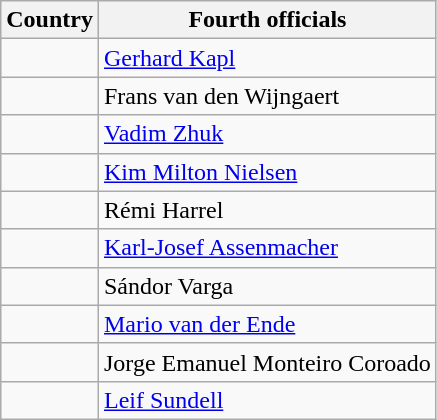<table class="wikitable">
<tr>
<th>Country</th>
<th>Fourth officials</th>
</tr>
<tr>
<td></td>
<td><a href='#'>Gerhard Kapl</a></td>
</tr>
<tr>
<td></td>
<td>Frans van den Wijngaert</td>
</tr>
<tr>
<td></td>
<td><a href='#'>Vadim Zhuk</a></td>
</tr>
<tr>
<td></td>
<td><a href='#'>Kim Milton Nielsen</a></td>
</tr>
<tr>
<td></td>
<td>Rémi Harrel</td>
</tr>
<tr>
<td></td>
<td><a href='#'>Karl-Josef Assenmacher</a></td>
</tr>
<tr>
<td></td>
<td>Sándor Varga</td>
</tr>
<tr>
<td></td>
<td><a href='#'>Mario van der Ende</a></td>
</tr>
<tr>
<td></td>
<td>Jorge Emanuel Monteiro Coroado</td>
</tr>
<tr>
<td></td>
<td><a href='#'>Leif Sundell</a></td>
</tr>
</table>
